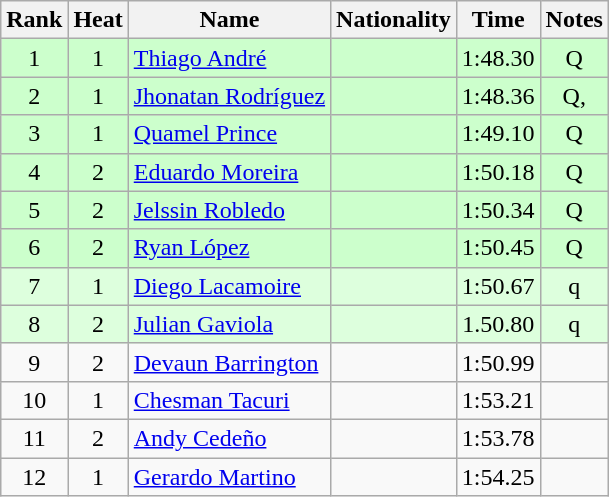<table class="wikitable sortable" style="text-align:center">
<tr>
<th>Rank</th>
<th>Heat</th>
<th>Name</th>
<th>Nationality</th>
<th>Time</th>
<th>Notes</th>
</tr>
<tr bgcolor=ccffcc>
<td>1</td>
<td>1</td>
<td align=left><a href='#'>Thiago André</a></td>
<td align=left></td>
<td>1:48.30</td>
<td>Q</td>
</tr>
<tr bgcolor=ccffcc>
<td>2</td>
<td>1</td>
<td align=left><a href='#'>Jhonatan Rodríguez</a></td>
<td align=left></td>
<td>1:48.36</td>
<td>Q, <strong></strong></td>
</tr>
<tr bgcolor=ccffcc>
<td>3</td>
<td>1</td>
<td align=left><a href='#'>Quamel Prince</a></td>
<td align=left></td>
<td>1:49.10</td>
<td>Q</td>
</tr>
<tr bgcolor=ccffcc>
<td>4</td>
<td>2</td>
<td align=left><a href='#'>Eduardo Moreira</a></td>
<td align=left></td>
<td>1:50.18</td>
<td>Q</td>
</tr>
<tr bgcolor=ccffcc>
<td>5</td>
<td>2</td>
<td align=left><a href='#'>Jelssin Robledo</a></td>
<td align=left></td>
<td>1:50.34</td>
<td>Q</td>
</tr>
<tr bgcolor=ccffcc>
<td>6</td>
<td>2</td>
<td align=left><a href='#'>Ryan López</a></td>
<td align=left></td>
<td>1:50.45</td>
<td>Q</td>
</tr>
<tr bgcolor=ddffdd>
<td>7</td>
<td>1</td>
<td align=left><a href='#'>Diego Lacamoire</a></td>
<td align=left></td>
<td>1:50.67</td>
<td>q</td>
</tr>
<tr bgcolor=ddffdd>
<td>8</td>
<td>2</td>
<td align=left><a href='#'>Julian Gaviola</a></td>
<td align=left></td>
<td>1.50.80</td>
<td>q</td>
</tr>
<tr>
<td>9</td>
<td>2</td>
<td align=left><a href='#'>Devaun Barrington</a></td>
<td align=left></td>
<td>1:50.99</td>
<td></td>
</tr>
<tr>
<td>10</td>
<td>1</td>
<td align=left><a href='#'>Chesman Tacuri</a></td>
<td align=left></td>
<td>1:53.21</td>
<td></td>
</tr>
<tr>
<td>11</td>
<td>2</td>
<td align=left><a href='#'>Andy Cedeño</a></td>
<td align=left></td>
<td>1:53.78</td>
<td></td>
</tr>
<tr>
<td>12</td>
<td>1</td>
<td align=left><a href='#'>Gerardo Martino</a></td>
<td align=left></td>
<td>1:54.25</td>
<td></td>
</tr>
</table>
